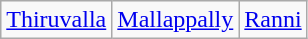<table class="wikitable">
<tr>
<td><a href='#'>Thiruvalla</a></td>
<td><a href='#'>Mallappally</a></td>
<td><a href='#'>Ranni</a></td>
</tr>
</table>
